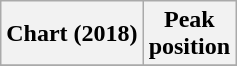<table class="wikitable sortable plainrowheaders" style="text-align:center">
<tr>
<th>Chart (2018)</th>
<th>Peak<br>position</th>
</tr>
<tr>
</tr>
</table>
